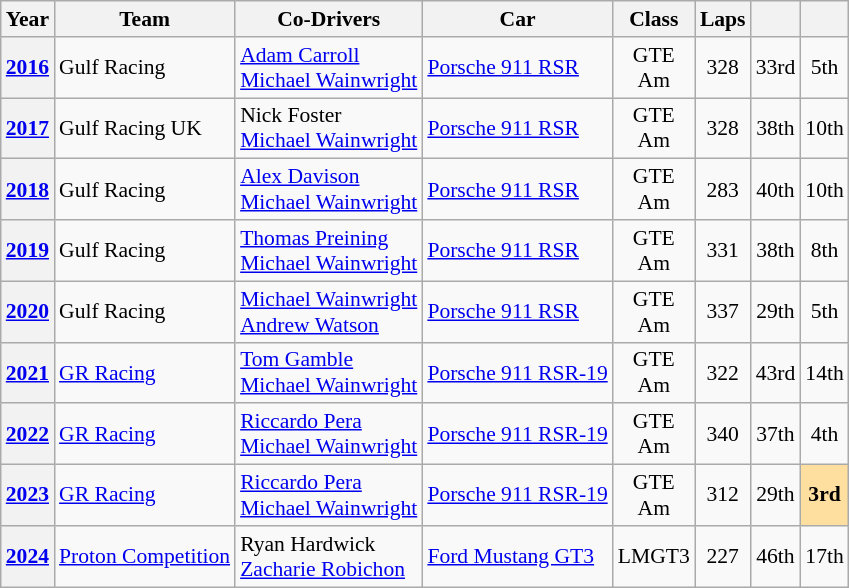<table class="wikitable" style="text-align:center; font-size:90%">
<tr>
<th>Year</th>
<th>Team</th>
<th>Co-Drivers</th>
<th>Car</th>
<th>Class</th>
<th>Laps</th>
<th></th>
<th></th>
</tr>
<tr>
<th><a href='#'>2016</a></th>
<td align="left"> Gulf Racing</td>
<td align="left"> <a href='#'>Adam Carroll</a><br> <a href='#'>Michael Wainwright</a></td>
<td align="left"><a href='#'>Porsche 911 RSR</a></td>
<td>GTE<br>Am</td>
<td>328</td>
<td>33rd</td>
<td>5th</td>
</tr>
<tr>
<th><a href='#'>2017</a></th>
<td align="left"> Gulf Racing UK</td>
<td align="left"> Nick Foster<br> <a href='#'>Michael Wainwright</a></td>
<td align="left"><a href='#'>Porsche 911 RSR</a></td>
<td>GTE<br>Am</td>
<td>328</td>
<td>38th</td>
<td>10th</td>
</tr>
<tr>
<th><a href='#'>2018</a></th>
<td align="left"> Gulf Racing</td>
<td align="left"> <a href='#'>Alex Davison</a><br> <a href='#'>Michael Wainwright</a></td>
<td align="left"><a href='#'>Porsche 911 RSR</a></td>
<td>GTE<br>Am</td>
<td>283</td>
<td>40th</td>
<td>10th</td>
</tr>
<tr>
<th><a href='#'>2019</a></th>
<td align="left"> Gulf Racing</td>
<td align="left"> <a href='#'>Thomas Preining</a><br> <a href='#'>Michael Wainwright</a></td>
<td align="left"><a href='#'>Porsche 911 RSR</a></td>
<td>GTE<br>Am</td>
<td>331</td>
<td>38th</td>
<td>8th</td>
</tr>
<tr>
<th><a href='#'>2020</a></th>
<td align="left"> Gulf Racing</td>
<td align="left"> <a href='#'>Michael Wainwright</a><br> <a href='#'>Andrew Watson</a></td>
<td align="left"><a href='#'>Porsche 911 RSR</a></td>
<td>GTE<br>Am</td>
<td>337</td>
<td>29th</td>
<td>5th</td>
</tr>
<tr>
<th><a href='#'>2021</a></th>
<td align="left"> <a href='#'>GR Racing</a></td>
<td align="left"> <a href='#'>Tom Gamble</a><br> <a href='#'>Michael Wainwright</a></td>
<td align="left"><a href='#'>Porsche 911 RSR-19</a></td>
<td>GTE<br>Am</td>
<td>322</td>
<td>43rd</td>
<td>14th</td>
</tr>
<tr>
<th><a href='#'>2022</a></th>
<td align="left"> <a href='#'>GR Racing</a></td>
<td align="left"> <a href='#'>Riccardo Pera</a><br> <a href='#'>Michael Wainwright</a></td>
<td align="left"><a href='#'>Porsche 911 RSR-19</a></td>
<td>GTE<br>Am</td>
<td>340</td>
<td>37th</td>
<td>4th</td>
</tr>
<tr>
<th><a href='#'>2023</a></th>
<td align="left"> <a href='#'>GR Racing</a></td>
<td align="left"> <a href='#'>Riccardo Pera</a><br> <a href='#'>Michael Wainwright</a></td>
<td align="left"><a href='#'>Porsche 911 RSR-19</a></td>
<td>GTE<br>Am</td>
<td>312</td>
<td>29th</td>
<td style="background:#FFDF9F;"><strong>3rd</strong></td>
</tr>
<tr>
<th><a href='#'>2024</a></th>
<td align="left"> <a href='#'>Proton Competition</a></td>
<td align="left"> Ryan Hardwick<br> <a href='#'>Zacharie Robichon</a></td>
<td align="left"><a href='#'>Ford Mustang GT3</a></td>
<td>LMGT3</td>
<td>227</td>
<td>46th</td>
<td>17th</td>
</tr>
</table>
